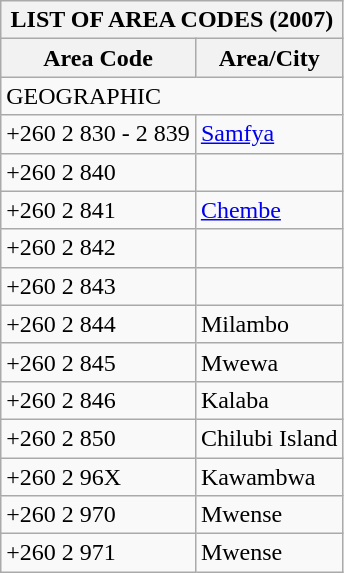<table class="wikitable">
<tr>
<th colspan="2">LIST OF AREA CODES (2007)</th>
</tr>
<tr>
<th>Area Code</th>
<th>Area/City</th>
</tr>
<tr>
<td colspan="2">GEOGRAPHIC</td>
</tr>
<tr>
<td>+260 2 830 - 2 839</td>
<td><a href='#'>Samfya</a></td>
</tr>
<tr>
<td>+260 2 840</td>
<td></td>
</tr>
<tr>
<td>+260 2 841</td>
<td><a href='#'>Chembe</a></td>
</tr>
<tr>
<td>+260 2 842</td>
<td></td>
</tr>
<tr>
<td>+260 2 843</td>
<td></td>
</tr>
<tr>
<td>+260 2 844</td>
<td>Milambo</td>
</tr>
<tr>
<td>+260 2 845</td>
<td>Mwewa</td>
</tr>
<tr>
<td>+260 2 846</td>
<td>Kalaba</td>
</tr>
<tr>
<td>+260 2 850</td>
<td>Chilubi Island</td>
</tr>
<tr>
<td>+260 2 96X</td>
<td>Kawambwa</td>
</tr>
<tr>
<td>+260 2 970</td>
<td>Mwense</td>
</tr>
<tr>
<td>+260 2 971</td>
<td>Mwense</td>
</tr>
</table>
